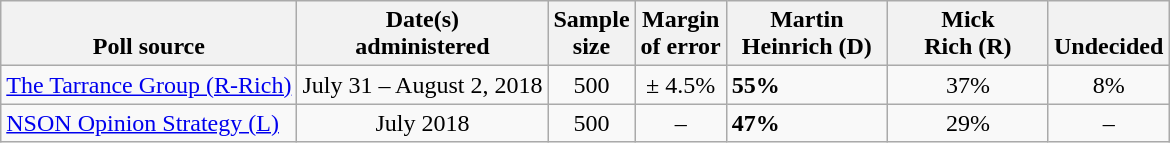<table class="wikitable">
<tr valign=bottom>
<th>Poll source</th>
<th>Date(s)<br>administered</th>
<th>Sample<br>size</th>
<th>Margin<br>of error</th>
<th style="width:100px;">Martin<br>Heinrich (D)</th>
<th style="width:100px;">Mick<br>Rich (R)</th>
<th>Undecided</th>
</tr>
<tr>
<td><a href='#'>The Tarrance Group (R-Rich)</a></td>
<td align=center>July 31 – August 2, 2018</td>
<td align=center>500</td>
<td align=center>± 4.5%</td>
<td><strong>55%</strong></td>
<td align=center>37%</td>
<td align=center>8%</td>
</tr>
<tr>
<td><a href='#'>NSON Opinion Strategy (L)</a></td>
<td align=center>July 2018</td>
<td align=center>500</td>
<td align=center>–</td>
<td><strong>47%</strong></td>
<td align=center>29%</td>
<td align=center>–</td>
</tr>
</table>
